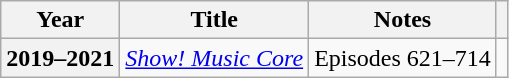<table class="wikitable plainrowheaders" style="text-align:center">
<tr>
<th scope="col">Year</th>
<th scope="col">Title</th>
<th scope="col">Notes</th>
<th scope="col" class="unsortable"></th>
</tr>
<tr>
<th scope="row">2019–2021</th>
<td><em><a href='#'>Show! Music Core</a></em></td>
<td>Episodes 621–714</td>
<td></td>
</tr>
</table>
